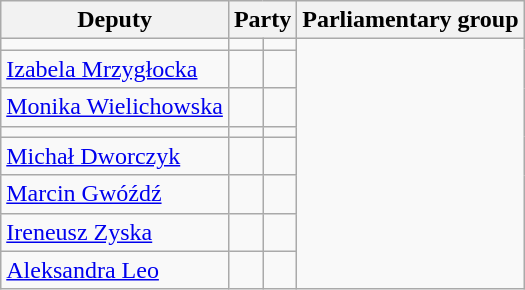<table class="wikitable">
<tr>
<th>Deputy</th>
<th colspan=2>Party</th>
<th colspan=2>Parliamentary group</th>
</tr>
<tr>
<td></td>
<td></td>
<td></td>
</tr>
<tr>
<td><a href='#'>Izabela Mrzygłocka</a></td>
<td></td>
<td></td>
</tr>
<tr>
<td><a href='#'>Monika Wielichowska</a></td>
<td></td>
<td></td>
</tr>
<tr>
<td></td>
<td></td>
<td></td>
</tr>
<tr>
<td><a href='#'>Michał Dworczyk</a></td>
<td></td>
<td></td>
</tr>
<tr>
<td><a href='#'>Marcin Gwóźdź</a></td>
<td></td>
<td></td>
</tr>
<tr>
<td><a href='#'>Ireneusz Zyska</a></td>
<td></td>
<td></td>
</tr>
<tr>
<td><a href='#'>Aleksandra Leo</a></td>
<td></td>
<td></td>
</tr>
</table>
